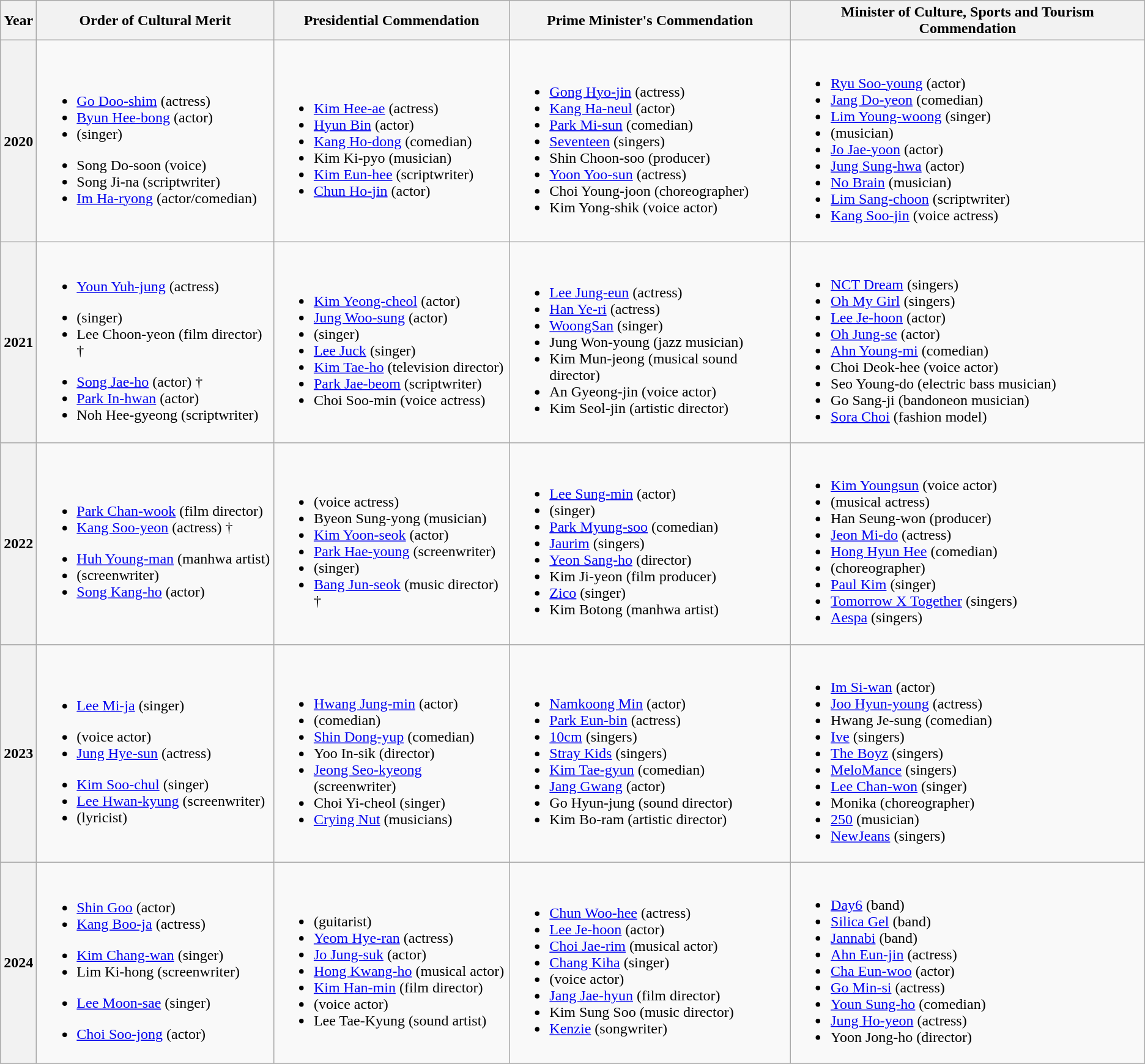<table class="wikitable sticky-header">
<tr>
<th>Year</th>
<th>Order of Cultural Merit</th>
<th>Presidential Commendation</th>
<th>Prime Minister's Commendation</th>
<th>Minister of Culture, Sports and Tourism Commendation</th>
</tr>
<tr>
<th>2020<br></th>
<td><br><strong></strong><ul><li><a href='#'>Go Doo-shim</a> (actress)</li><li><a href='#'>Byun Hee-bong</a> (actor)</li><li> (singer)</li></ul><strong></strong><ul><li>Song Do-soon (voice)</li><li>Song Ji-na (scriptwriter)</li><li><a href='#'>Im Ha-ryong</a> (actor/comedian)</li></ul></td>
<td><br><ul><li><a href='#'>Kim Hee-ae</a> (actress)</li><li><a href='#'>Hyun Bin</a> (actor)</li><li><a href='#'>Kang Ho-dong</a> (comedian)</li><li>Kim Ki-pyo (musician)</li><li><a href='#'>Kim Eun-hee</a> (scriptwriter)</li><li><a href='#'>Chun Ho-jin</a> (actor)</li></ul></td>
<td><br><ul><li><a href='#'>Gong Hyo-jin</a> (actress)</li><li><a href='#'>Kang Ha-neul</a> (actor)</li><li><a href='#'>Park Mi-sun</a> (comedian)</li><li><a href='#'>Seventeen</a> (singers)</li><li>Shin Choon-soo (producer)</li><li><a href='#'>Yoon Yoo-sun</a> (actress)</li><li>Choi Young-joon (choreographer)</li><li>Kim Yong-shik (voice actor)</li></ul></td>
<td><br><ul><li><a href='#'>Ryu Soo-young</a> (actor)</li><li><a href='#'>Jang Do-yeon</a> (comedian)</li><li><a href='#'>Lim Young-woong</a> (singer)</li><li> (musician)</li><li><a href='#'>Jo Jae-yoon</a> (actor)</li><li><a href='#'>Jung Sung-hwa</a> (actor)</li><li><a href='#'>No Brain</a> (musician)</li><li><a href='#'>Lim Sang-choon</a> (scriptwriter)</li><li><a href='#'>Kang Soo-jin</a> (voice actress)</li></ul></td>
</tr>
<tr>
<th>2021<br></th>
<td><strong></strong><br><ul><li><a href='#'>Youn Yuh-jung</a> (actress)</li></ul><strong></strong><ul><li> (singer)</li><li>Lee Choon-yeon (film director) †</li></ul><strong></strong><ul><li><a href='#'>Song Jae-ho</a> (actor) †</li><li><a href='#'>Park In-hwan</a> (actor)</li><li>Noh Hee-gyeong (scriptwriter)</li></ul></td>
<td><br><ul><li><a href='#'>Kim Yeong-cheol</a> (actor)</li><li><a href='#'>Jung Woo-sung</a> (actor)</li><li> (singer)</li><li><a href='#'>Lee Juck</a> (singer)</li><li><a href='#'>Kim Tae-ho</a> (television director)</li><li><a href='#'>Park Jae-beom</a> (scriptwriter)</li><li>Choi Soo-min (voice actress)</li></ul></td>
<td><br><ul><li><a href='#'>Lee Jung-eun</a> (actress)</li><li><a href='#'>Han Ye-ri</a> (actress)</li><li><a href='#'>WoongSan</a> (singer)</li><li>Jung Won-young (jazz musician)</li><li>Kim Mun-jeong (musical sound director)</li><li>An Gyeong-jin (voice actor)</li><li>Kim Seol-jin (artistic director)</li></ul></td>
<td><br><ul><li><a href='#'>NCT Dream</a> (singers)</li><li><a href='#'>Oh My Girl</a> (singers)</li><li><a href='#'>Lee Je-hoon</a> (actor)</li><li><a href='#'>Oh Jung-se</a> (actor)</li><li><a href='#'>Ahn Young-mi</a> (comedian)</li><li>Choi Deok-hee (voice actor)</li><li>Seo Young-do (electric bass musician)</li><li>Go Sang-ji (bandoneon musician)</li><li><a href='#'>Sora Choi</a> (fashion model)</li></ul></td>
</tr>
<tr>
<th>2022<br></th>
<td><strong></strong><br><ul><li><a href='#'>Park Chan-wook</a> (film director)</li><li><a href='#'>Kang Soo-yeon</a> (actress) †</li></ul><strong></strong><ul><li><a href='#'>Huh Young-man</a> (manhwa artist)</li><li> (screenwriter)</li><li><a href='#'>Song Kang-ho</a> (actor)</li></ul></td>
<td><br><ul><li> (voice actress)</li><li>Byeon Sung-yong (musician)</li><li><a href='#'>Kim Yoon-seok</a> (actor)</li><li><a href='#'>Park Hae-young</a> (screenwriter)</li><li> (singer)</li><li><a href='#'>Bang Jun-seok</a> (music director) †</li></ul></td>
<td><br><ul><li><a href='#'>Lee Sung-min</a> (actor)</li><li> (singer)</li><li><a href='#'>Park Myung-soo</a> (comedian)</li><li><a href='#'>Jaurim</a> (singers)</li><li><a href='#'>Yeon Sang-ho</a> (director)</li><li>Kim Ji-yeon (film producer)</li><li><a href='#'>Zico</a> (singer)</li><li>Kim Botong (manhwa artist)</li></ul></td>
<td><br><ul><li><a href='#'>Kim Youngsun</a> (voice actor)</li><li> (musical actress)</li><li>Han Seung-won (producer)</li><li><a href='#'>Jeon Mi-do</a> (actress)</li><li><a href='#'>Hong Hyun Hee</a> (comedian)</li><li> (choreographer)</li><li><a href='#'>Paul Kim</a> (singer)</li><li><a href='#'>Tomorrow X Together</a> (singers)</li><li><a href='#'>Aespa</a> (singers)</li></ul></td>
</tr>
<tr>
<th>2023<br></th>
<td><br><strong></strong><ul><li><a href='#'>Lee Mi-ja</a> (singer)</li></ul><strong></strong><ul><li> (voice actor)</li><li><a href='#'>Jung Hye-sun</a> (actress)</li></ul><strong></strong><ul><li><a href='#'>Kim Soo-chul</a> (singer)</li><li><a href='#'>Lee Hwan-kyung</a> (screenwriter)</li><li> (lyricist)</li></ul></td>
<td><br><ul><li><a href='#'>Hwang Jung-min</a> (actor)</li><li> (comedian)</li><li><a href='#'>Shin Dong-yup</a> (comedian)</li><li>Yoo In-sik (director)</li><li><a href='#'>Jeong Seo-kyeong</a> (screenwriter)</li><li>Choi Yi-cheol (singer)</li><li><a href='#'>Crying Nut</a> (musicians)</li></ul></td>
<td><br><ul><li><a href='#'>Namkoong Min</a> (actor)</li><li><a href='#'>Park Eun-bin</a> (actress)</li><li><a href='#'>10cm</a> (singers)</li><li><a href='#'>Stray Kids</a> (singers)</li><li><a href='#'>Kim Tae-gyun</a> (comedian)</li><li><a href='#'>Jang Gwang</a> (actor)</li><li>Go Hyun-jung (sound director)</li><li>Kim Bo-ram (artistic director)</li></ul></td>
<td><br><ul><li><a href='#'>Im Si-wan</a> (actor)</li><li><a href='#'>Joo Hyun-young</a> (actress)</li><li>Hwang Je-sung (comedian)</li><li><a href='#'>Ive</a> (singers)</li><li><a href='#'>The Boyz</a> (singers)</li><li><a href='#'>MeloMance</a> (singers)</li><li><a href='#'>Lee Chan-won</a> (singer)</li><li>Monika (choreographer)</li><li><a href='#'>250</a> (musician)</li><li><a href='#'>NewJeans</a> (singers)</li></ul></td>
</tr>
<tr>
<th>2024<br></th>
<td><br><strong></strong><ul><li><a href='#'>Shin Goo</a> (actor)</li><li><a href='#'>Kang Boo-ja</a> (actress)</li></ul><strong></strong><ul><li><a href='#'>Kim Chang-wan</a> (singer)</li><li>Lim Ki-hong (screenwriter)</li></ul><strong></strong><ul><li><a href='#'>Lee Moon-sae</a> (singer)</li></ul><strong></strong><ul><li><a href='#'>Choi Soo-jong</a> (actor)</li></ul></td>
<td><br><ul><li> (guitarist)</li><li><a href='#'>Yeom Hye-ran</a> (actress)</li><li><a href='#'>Jo Jung-suk</a> (actor)</li><li><a href='#'>Hong Kwang-ho</a> (musical actor)</li><li><a href='#'>Kim Han-min</a> (film director)</li><li> (voice actor)</li><li>Lee Tae-Kyung (sound artist)</li></ul></td>
<td><br><ul><li><a href='#'>Chun Woo-hee</a> (actress)</li><li><a href='#'>Lee Je-hoon</a> (actor)</li><li><a href='#'>Choi Jae-rim</a> (musical actor)</li><li><a href='#'>Chang Kiha</a> (singer)</li><li> (voice actor)</li><li><a href='#'>Jang Jae-hyun</a> (film director)</li><li>Kim Sung Soo (music director)</li><li><a href='#'>Kenzie</a> (songwriter)</li></ul></td>
<td><br><ul><li><a href='#'>Day6</a> (band)</li><li><a href='#'>Silica Gel</a> (band)</li><li><a href='#'>Jannabi</a> (band)</li><li><a href='#'>Ahn Eun-jin</a> (actress)</li><li><a href='#'>Cha Eun-woo</a> (actor)</li><li><a href='#'>Go Min-si</a> (actress)</li><li><a href='#'>Youn Sung-ho</a> (comedian)</li><li><a href='#'>Jung Ho-yeon</a> (actress)</li><li>Yoon Jong-ho (director)</li></ul></td>
</tr>
<tr>
</tr>
</table>
